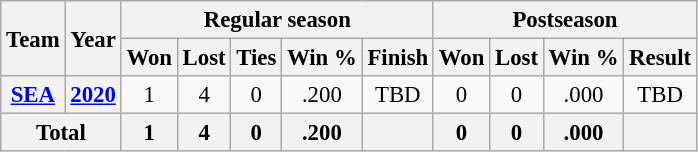<table class="wikitable" style="font-size: 95%; text-align:center;">
<tr>
<th rowspan="2">Team</th>
<th rowspan="2">Year</th>
<th colspan="5">Regular season</th>
<th colspan="4">Postseason</th>
</tr>
<tr>
<th>Won</th>
<th>Lost</th>
<th>Ties</th>
<th>Win %</th>
<th>Finish</th>
<th>Won</th>
<th>Lost</th>
<th>Win %</th>
<th>Result</th>
</tr>
<tr>
<th><a href='#'>SEA</a></th>
<th><a href='#'>2020</a></th>
<td>1</td>
<td>4</td>
<td>0</td>
<td>.200</td>
<td>TBD</td>
<td>0</td>
<td>0</td>
<td>.000</td>
<td>TBD</td>
</tr>
<tr>
<th colspan="2">Total</th>
<th>1</th>
<th>4</th>
<th>0</th>
<th>.200</th>
<th></th>
<th>0</th>
<th>0</th>
<th>.000</th>
<th></th>
</tr>
</table>
